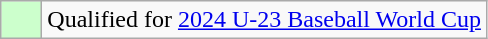<table class="wikitable" style="text-align:left;">
<tr>
<td width=20px bgcolor="#ccffcc"></td>
<td>Qualified for <a href='#'>2024 U-23 Baseball World Cup</a></td>
</tr>
</table>
